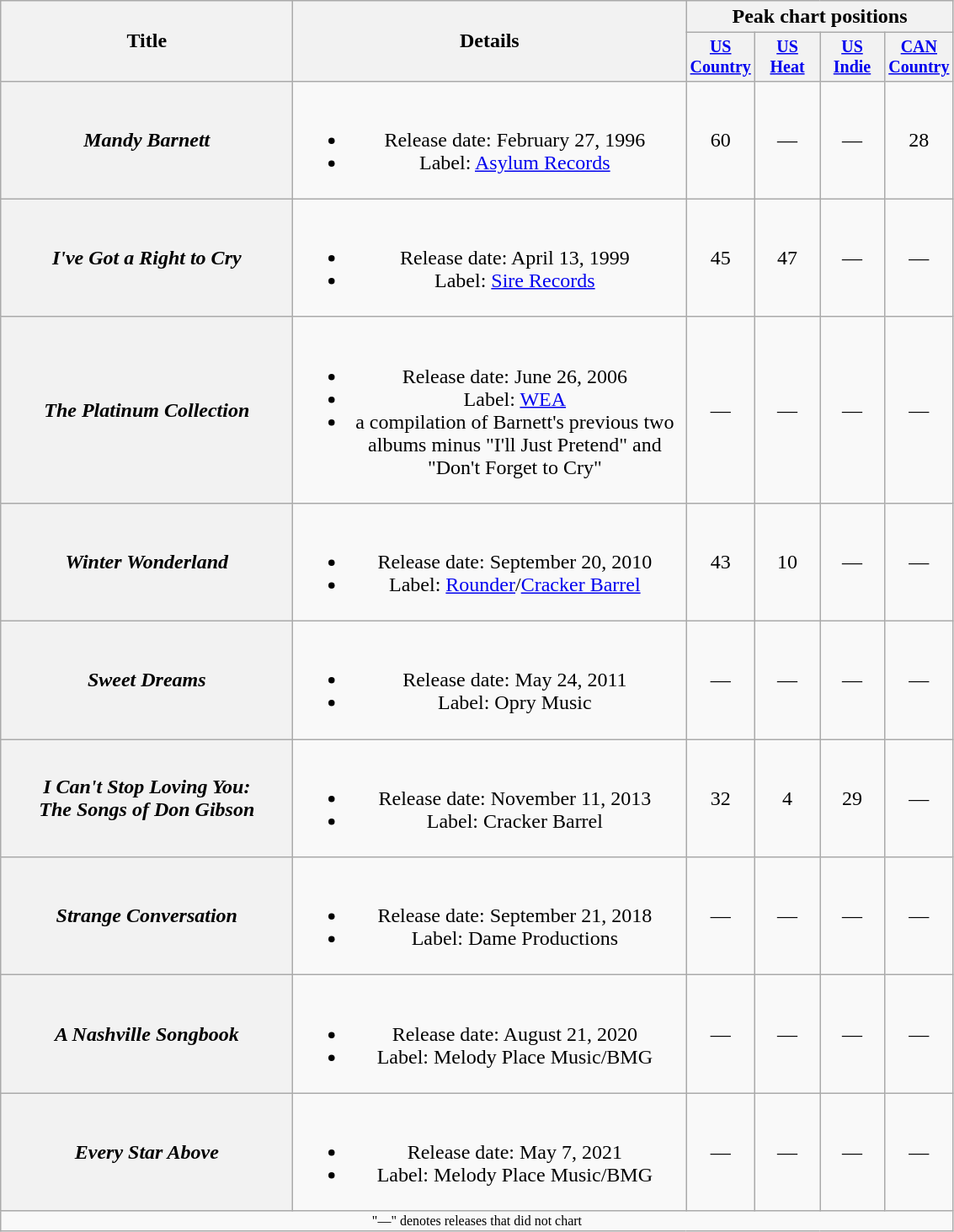<table class="wikitable plainrowheaders" style="text-align:center;">
<tr>
<th rowspan="2" style="width:14em;">Title</th>
<th rowspan="2" style="width:19em;">Details</th>
<th colspan="4">Peak chart positions</th>
</tr>
<tr style="font-size:smaller;">
<th width="45"><a href='#'>US Country</a><br></th>
<th width="45"><a href='#'>US Heat</a><br></th>
<th width="45"><a href='#'>US Indie</a><br></th>
<th width="45"><a href='#'>CAN Country</a><br></th>
</tr>
<tr>
<th scope="row"><em>Mandy Barnett</em></th>
<td><br><ul><li>Release date: February 27, 1996</li><li>Label: <a href='#'>Asylum Records</a></li></ul></td>
<td>60</td>
<td>—</td>
<td>—</td>
<td>28</td>
</tr>
<tr>
<th scope="row"><em>I've Got a Right to Cry</em></th>
<td><br><ul><li>Release date: April 13, 1999</li><li>Label: <a href='#'>Sire Records</a></li></ul></td>
<td>45</td>
<td>47</td>
<td>—</td>
<td>—</td>
</tr>
<tr>
<th scope="row"><em>The Platinum Collection</em></th>
<td><br><ul><li>Release date: June 26, 2006</li><li>Label: <a href='#'>WEA</a></li><li>a compilation of Barnett's previous two albums minus "I'll Just Pretend" and "Don't Forget to Cry"</li></ul></td>
<td>—</td>
<td>—</td>
<td>—</td>
<td>—</td>
</tr>
<tr>
<th scope="row"><em>Winter Wonderland</em></th>
<td><br><ul><li>Release date: September 20, 2010</li><li>Label: <a href='#'>Rounder</a>/<a href='#'>Cracker Barrel</a></li></ul></td>
<td>43</td>
<td>10</td>
<td>—</td>
<td>—</td>
</tr>
<tr>
<th scope="row"><em>Sweet Dreams</em></th>
<td><br><ul><li>Release date: May 24, 2011</li><li>Label: Opry Music</li></ul></td>
<td>—</td>
<td>—</td>
<td>—</td>
<td>—</td>
</tr>
<tr>
<th scope="row"><em>I Can't Stop Loving You:<br>The Songs of Don Gibson</em></th>
<td><br><ul><li>Release date: November 11, 2013</li><li>Label: Cracker Barrel</li></ul></td>
<td>32</td>
<td>4</td>
<td>29</td>
<td>—</td>
</tr>
<tr>
<th scope="row"><em>Strange Conversation</em></th>
<td><br><ul><li>Release date: September 21, 2018</li><li>Label: Dame Productions</li></ul></td>
<td>—</td>
<td>—</td>
<td>—</td>
<td>—</td>
</tr>
<tr>
<th scope="row"><em>A Nashville Songbook</em></th>
<td><br><ul><li>Release date: August 21, 2020</li><li>Label: Melody Place Music/BMG</li></ul></td>
<td>—</td>
<td>—</td>
<td>—</td>
<td>—</td>
</tr>
<tr>
<th scope="row"><em>Every Star Above</em></th>
<td><br><ul><li>Release date: May 7, 2021</li><li>Label: Melody Place Music/BMG</li></ul></td>
<td>—</td>
<td>—</td>
<td>—</td>
<td>—</td>
</tr>
<tr>
<td colspan="6" style="font-size:8pt">"—" denotes releases that did not chart</td>
</tr>
</table>
